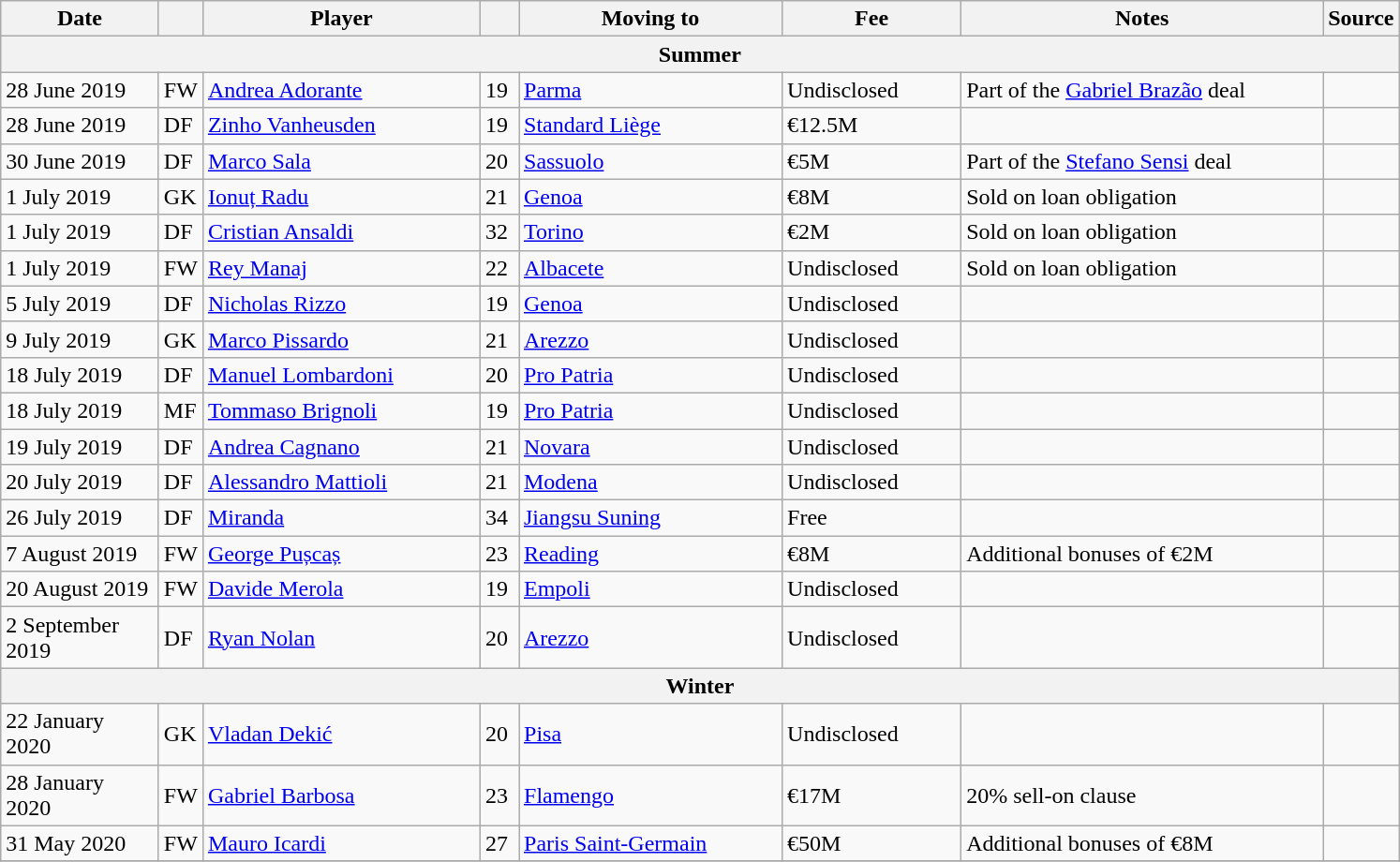<table class="wikitable sortable">
<tr>
<th style="width:105px;">Date</th>
<th style="width:20px;"></th>
<th style="width:190px;">Player</th>
<th style="width:20px;"></th>
<th style="width:180px;">Moving to</th>
<th style="width:120px;" class="unsortable">Fee</th>
<th style="width:250px;" class="unsortable">Notes</th>
<th style="width:20px;">Source</th>
</tr>
<tr>
<th colspan=8>Summer</th>
</tr>
<tr>
<td>28 June 2019</td>
<td>FW</td>
<td> <a href='#'>Andrea Adorante</a></td>
<td>19</td>
<td> <a href='#'>Parma</a></td>
<td>Undisclosed</td>
<td>Part of the <a href='#'>Gabriel Brazão</a> deal</td>
<td></td>
</tr>
<tr>
<td>28 June 2019</td>
<td>DF</td>
<td> <a href='#'>Zinho Vanheusden</a></td>
<td>19</td>
<td> <a href='#'>Standard Liège</a></td>
<td>€12.5M</td>
<td></td>
<td></td>
</tr>
<tr>
<td>30 June 2019</td>
<td>DF</td>
<td> <a href='#'>Marco Sala</a></td>
<td>20</td>
<td> <a href='#'>Sassuolo</a></td>
<td>€5M</td>
<td>Part of the <a href='#'>Stefano Sensi</a> deal</td>
<td></td>
</tr>
<tr>
<td>1 July 2019</td>
<td>GK</td>
<td> <a href='#'>Ionuț Radu</a></td>
<td>21</td>
<td> <a href='#'>Genoa</a></td>
<td>€8M</td>
<td>Sold on loan obligation</td>
<td></td>
</tr>
<tr>
<td>1 July 2019</td>
<td>DF</td>
<td> <a href='#'>Cristian Ansaldi</a></td>
<td>32</td>
<td> <a href='#'>Torino</a></td>
<td>€2M</td>
<td>Sold on loan obligation</td>
<td></td>
</tr>
<tr>
<td>1 July 2019</td>
<td>FW</td>
<td> <a href='#'>Rey Manaj</a></td>
<td>22</td>
<td> <a href='#'>Albacete</a></td>
<td>Undisclosed</td>
<td>Sold on loan obligation</td>
<td></td>
</tr>
<tr>
<td>5 July 2019</td>
<td>DF</td>
<td> <a href='#'>Nicholas Rizzo</a></td>
<td>19</td>
<td> <a href='#'>Genoa</a></td>
<td>Undisclosed</td>
<td></td>
<td></td>
</tr>
<tr>
<td>9 July 2019</td>
<td>GK</td>
<td> <a href='#'>Marco Pissardo</a></td>
<td>21</td>
<td> <a href='#'>Arezzo</a></td>
<td>Undisclosed</td>
<td></td>
<td></td>
</tr>
<tr>
<td>18 July 2019</td>
<td>DF</td>
<td> <a href='#'>Manuel Lombardoni</a></td>
<td>20</td>
<td> <a href='#'>Pro Patria</a></td>
<td>Undisclosed</td>
<td></td>
<td></td>
</tr>
<tr>
<td>18 July 2019</td>
<td>MF</td>
<td> <a href='#'>Tommaso Brignoli</a></td>
<td>19</td>
<td> <a href='#'>Pro Patria</a></td>
<td>Undisclosed</td>
<td></td>
<td></td>
</tr>
<tr>
<td>19 July 2019</td>
<td>DF</td>
<td> <a href='#'>Andrea Cagnano</a></td>
<td>21</td>
<td> <a href='#'>Novara</a></td>
<td>Undisclosed</td>
<td></td>
<td></td>
</tr>
<tr>
<td>20 July 2019</td>
<td>DF</td>
<td> <a href='#'>Alessandro Mattioli</a></td>
<td>21</td>
<td> <a href='#'>Modena</a></td>
<td>Undisclosed</td>
<td></td>
<td></td>
</tr>
<tr>
<td>26 July 2019</td>
<td>DF</td>
<td> <a href='#'>Miranda</a></td>
<td>34</td>
<td> <a href='#'>Jiangsu Suning</a></td>
<td>Free</td>
<td></td>
<td></td>
</tr>
<tr>
<td>7 August 2019</td>
<td>FW</td>
<td> <a href='#'>George Pușcaș</a></td>
<td>23</td>
<td> <a href='#'>Reading</a></td>
<td>€8M</td>
<td>Additional bonuses of €2M</td>
<td></td>
</tr>
<tr>
<td>20 August 2019</td>
<td>FW</td>
<td> <a href='#'>Davide Merola</a></td>
<td>19</td>
<td> <a href='#'>Empoli</a></td>
<td>Undisclosed</td>
<td></td>
<td></td>
</tr>
<tr>
<td>2 September 2019</td>
<td>DF</td>
<td> <a href='#'>Ryan Nolan</a></td>
<td>20</td>
<td> <a href='#'>Arezzo</a></td>
<td>Undisclosed</td>
<td></td>
<td></td>
</tr>
<tr>
<th colspan=8>Winter</th>
</tr>
<tr>
<td>22 January 2020</td>
<td>GK</td>
<td> <a href='#'>Vladan Dekić</a></td>
<td>20</td>
<td> <a href='#'>Pisa</a></td>
<td>Undisclosed</td>
<td></td>
<td></td>
</tr>
<tr>
<td>28 January 2020</td>
<td>FW</td>
<td> <a href='#'>Gabriel Barbosa</a></td>
<td>23</td>
<td> <a href='#'>Flamengo</a></td>
<td>€17M</td>
<td>20% sell-on clause</td>
<td></td>
</tr>
<tr>
<td>31 May 2020</td>
<td>FW</td>
<td> <a href='#'>Mauro Icardi</a></td>
<td>27</td>
<td> <a href='#'>Paris Saint-Germain</a></td>
<td>€50M</td>
<td>Additional bonuses of €8M</td>
<td></td>
</tr>
<tr>
</tr>
</table>
